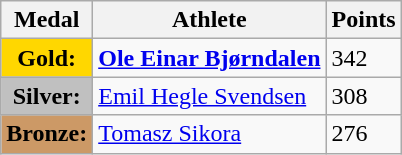<table class="wikitable">
<tr>
<th><strong>Medal</strong></th>
<th><strong>Athlete</strong></th>
<th><strong>Points</strong></th>
</tr>
<tr>
<td style="text-align:center;background-color:gold;"><strong>Gold:</strong></td>
<td> <strong><a href='#'>Ole Einar Bjørndalen</a></strong></td>
<td>342</td>
</tr>
<tr>
<td style="text-align:center;background-color:silver;"><strong>Silver:</strong></td>
<td> <a href='#'>Emil Hegle Svendsen</a></td>
<td>308</td>
</tr>
<tr>
<td style="text-align:center;background-color:#CC9966;"><strong>Bronze:</strong></td>
<td> <a href='#'>Tomasz Sikora</a></td>
<td>276</td>
</tr>
</table>
